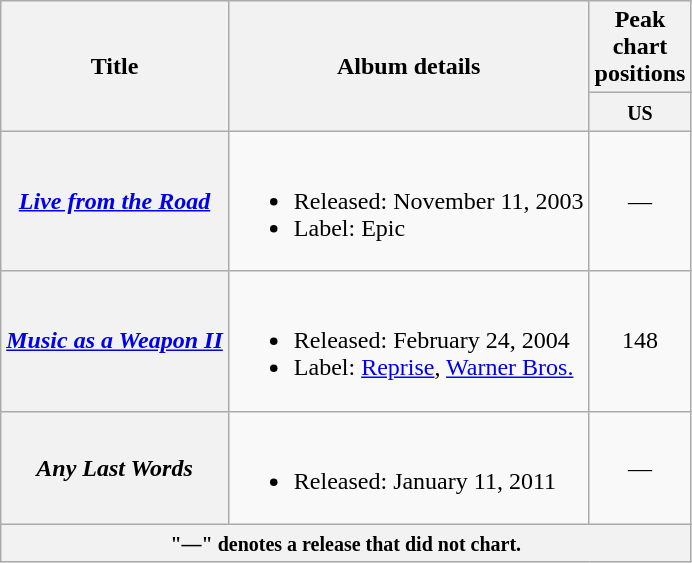<table class="wikitable plainrowheaders" style="text-align:left;">
<tr>
<th rowspan="2">Title</th>
<th rowspan="2">Album details</th>
<th>Peak chart positions</th>
</tr>
<tr>
<th width="30"><small>US</small></th>
</tr>
<tr>
<th scope="row"><em><a href='#'>Live from the Road</a></em></th>
<td><br><ul><li>Released: November 11, 2003</li><li>Label: Epic</li></ul></td>
<td style="text-align:center;">—</td>
</tr>
<tr>
<th scope="row"><em><a href='#'>Music as a Weapon II</a></em></th>
<td><br><ul><li>Released: February 24, 2004</li><li>Label: <a href='#'>Reprise</a>, <a href='#'>Warner Bros.</a></li></ul></td>
<td style="text-align:center;">148<br></td>
</tr>
<tr>
<th scope="row"><em>Any Last Words</em></th>
<td><br><ul><li>Released: January 11, 2011</li></ul></td>
<td style="text-align:center;">—</td>
</tr>
<tr>
<th colspan="3"><small>"—" denotes a release that did not chart.</small></th>
</tr>
</table>
